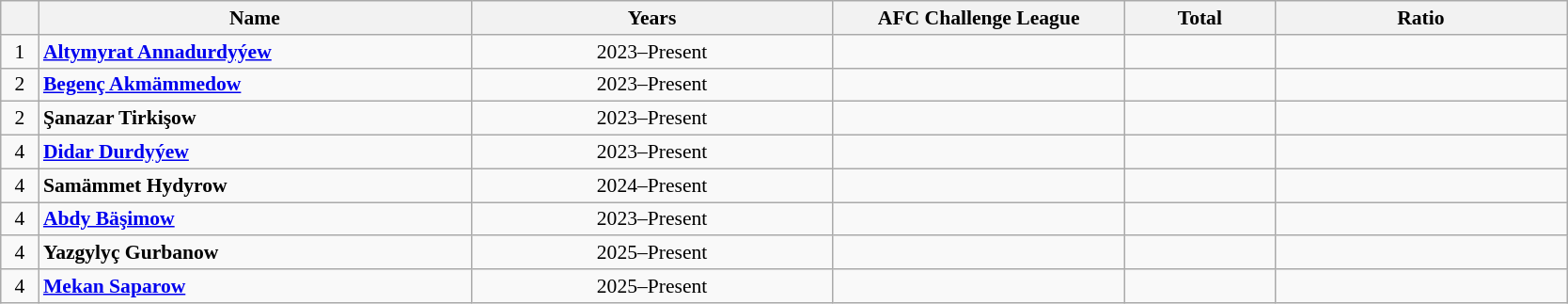<table class="wikitable sortable"  style="text-align:center; font-size:90%; ">
<tr>
<th width=20px></th>
<th width=300px>Name</th>
<th width=250px>Years</th>
<th width=200px>AFC Challenge League</th>
<th width=100px>Total</th>
<th width=200px>Ratio</th>
</tr>
<tr>
<td>1</td>
<td align="left"> <strong><a href='#'>Altymyrat Annadurdyýew</a></strong></td>
<td>2023–Present</td>
<td></td>
<td></td>
<td></td>
</tr>
<tr>
<td>2</td>
<td align="left"> <strong><a href='#'>Begenç Akmämmedow</a></strong></td>
<td>2023–Present</td>
<td></td>
<td></td>
<td></td>
</tr>
<tr>
<td>2</td>
<td align="left"> <strong>Şanazar Tirkişow</strong></td>
<td>2023–Present</td>
<td></td>
<td></td>
<td></td>
</tr>
<tr>
<td>4</td>
<td align="left"> <strong><a href='#'>Didar Durdyýew</a></strong></td>
<td>2023–Present</td>
<td></td>
<td></td>
<td></td>
</tr>
<tr>
<td>4</td>
<td align="left"> <strong>Samämmet Hydyrow</strong></td>
<td>2024–Present</td>
<td></td>
<td></td>
<td></td>
</tr>
<tr>
<td>4</td>
<td align="left"> <strong><a href='#'>Abdy Bäşimow</a></strong></td>
<td>2023–Present</td>
<td></td>
<td></td>
<td></td>
</tr>
<tr>
<td>4</td>
<td align="left"> <strong>Yazgylyç Gurbanow</strong></td>
<td>2025–Present</td>
<td></td>
<td></td>
<td></td>
</tr>
<tr>
<td>4</td>
<td align="left"> <strong><a href='#'>Mekan Saparow</a></strong></td>
<td>2025–Present</td>
<td></td>
<td></td>
<td></td>
</tr>
</table>
